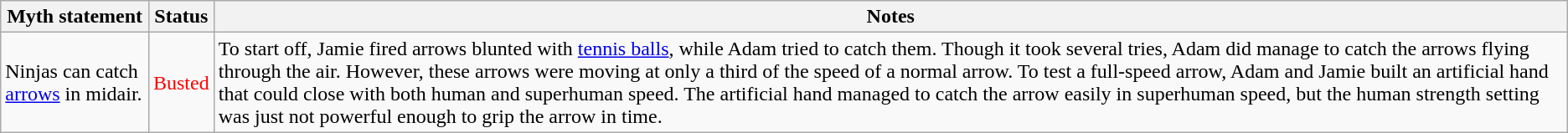<table class="wikitable plainrowheaders">
<tr>
<th>Myth statement</th>
<th>Status</th>
<th>Notes</th>
</tr>
<tr>
<td>Ninjas can catch <a href='#'>arrows</a> in midair.</td>
<td style="color:red">Busted</td>
<td>To start off, Jamie fired arrows blunted with <a href='#'>tennis balls</a>, while Adam tried to catch them. Though it took several tries, Adam did manage to catch the arrows flying through the air. However, these arrows were moving at only a third of the speed of a normal arrow. To test a full-speed arrow, Adam and Jamie built an artificial hand that could close with both human and superhuman speed. The artificial hand managed to catch the arrow easily in superhuman speed, but the human strength setting was just not powerful enough to grip the arrow in time.</td>
</tr>
</table>
